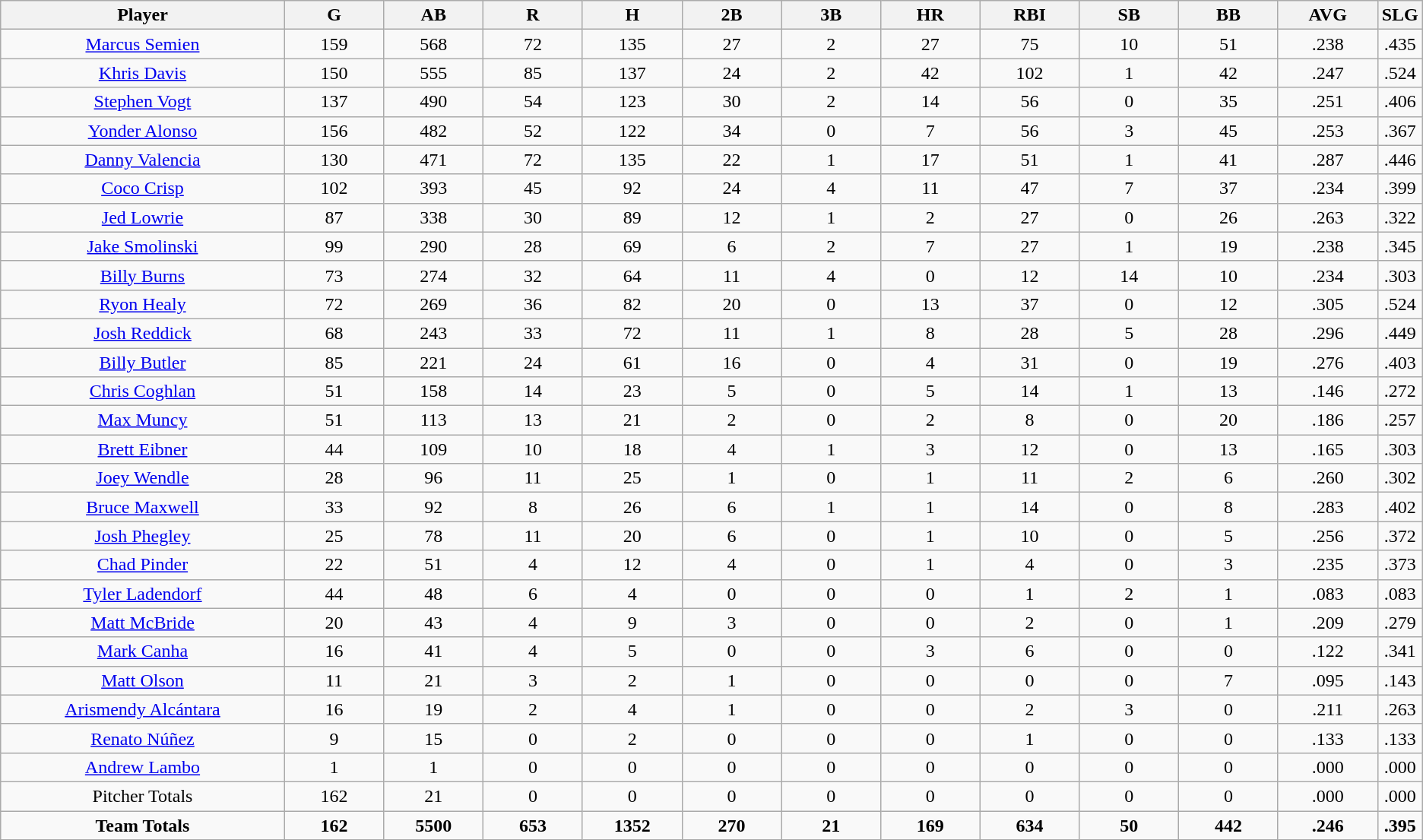<table class=wikitable style="text-align:center">
<tr>
<th bgcolor=#DDDDFF; width="20%">Player</th>
<th bgcolor=#DDDDFF; width="7%">G</th>
<th bgcolor=#DDDDFF; width="7%">AB</th>
<th bgcolor=#DDDDFF; width="7%">R</th>
<th bgcolor=#DDDDFF; width="7%">H</th>
<th bgcolor=#DDDDFF; width="7%">2B</th>
<th bgcolor=#DDDDFF; width="7%">3B</th>
<th bgcolor=#DDDDFF; width="7%">HR</th>
<th bgcolor=#DDDDFF; width="7%">RBI</th>
<th bgcolor=#DDDDFF; width="7%">SB</th>
<th bgcolor=#DDDDFF; width="7%">BB</th>
<th bgcolor=#DDDDFF; width="7%">AVG</th>
<th bgcolor=#DDDDFF; width="7%">SLG</th>
</tr>
<tr>
<td><a href='#'>Marcus Semien</a></td>
<td>159</td>
<td>568</td>
<td>72</td>
<td>135</td>
<td>27</td>
<td>2</td>
<td>27</td>
<td>75</td>
<td>10</td>
<td>51</td>
<td>.238</td>
<td>.435</td>
</tr>
<tr>
<td><a href='#'>Khris Davis</a></td>
<td>150</td>
<td>555</td>
<td>85</td>
<td>137</td>
<td>24</td>
<td>2</td>
<td>42</td>
<td>102</td>
<td>1</td>
<td>42</td>
<td>.247</td>
<td>.524</td>
</tr>
<tr>
<td><a href='#'>Stephen Vogt</a></td>
<td>137</td>
<td>490</td>
<td>54</td>
<td>123</td>
<td>30</td>
<td>2</td>
<td>14</td>
<td>56</td>
<td>0</td>
<td>35</td>
<td>.251</td>
<td>.406</td>
</tr>
<tr>
<td><a href='#'>Yonder Alonso</a></td>
<td>156</td>
<td>482</td>
<td>52</td>
<td>122</td>
<td>34</td>
<td>0</td>
<td>7</td>
<td>56</td>
<td>3</td>
<td>45</td>
<td>.253</td>
<td>.367</td>
</tr>
<tr>
<td><a href='#'>Danny Valencia</a></td>
<td>130</td>
<td>471</td>
<td>72</td>
<td>135</td>
<td>22</td>
<td>1</td>
<td>17</td>
<td>51</td>
<td>1</td>
<td>41</td>
<td>.287</td>
<td>.446</td>
</tr>
<tr>
<td><a href='#'>Coco Crisp</a></td>
<td>102</td>
<td>393</td>
<td>45</td>
<td>92</td>
<td>24</td>
<td>4</td>
<td>11</td>
<td>47</td>
<td>7</td>
<td>37</td>
<td>.234</td>
<td>.399</td>
</tr>
<tr>
<td><a href='#'>Jed Lowrie</a></td>
<td>87</td>
<td>338</td>
<td>30</td>
<td>89</td>
<td>12</td>
<td>1</td>
<td>2</td>
<td>27</td>
<td>0</td>
<td>26</td>
<td>.263</td>
<td>.322</td>
</tr>
<tr>
<td><a href='#'>Jake Smolinski</a></td>
<td>99</td>
<td>290</td>
<td>28</td>
<td>69</td>
<td>6</td>
<td>2</td>
<td>7</td>
<td>27</td>
<td>1</td>
<td>19</td>
<td>.238</td>
<td>.345</td>
</tr>
<tr>
<td><a href='#'>Billy Burns</a></td>
<td>73</td>
<td>274</td>
<td>32</td>
<td>64</td>
<td>11</td>
<td>4</td>
<td>0</td>
<td>12</td>
<td>14</td>
<td>10</td>
<td>.234</td>
<td>.303</td>
</tr>
<tr>
<td><a href='#'>Ryon Healy</a></td>
<td>72</td>
<td>269</td>
<td>36</td>
<td>82</td>
<td>20</td>
<td>0</td>
<td>13</td>
<td>37</td>
<td>0</td>
<td>12</td>
<td>.305</td>
<td>.524</td>
</tr>
<tr>
<td><a href='#'>Josh Reddick</a></td>
<td>68</td>
<td>243</td>
<td>33</td>
<td>72</td>
<td>11</td>
<td>1</td>
<td>8</td>
<td>28</td>
<td>5</td>
<td>28</td>
<td>.296</td>
<td>.449</td>
</tr>
<tr>
<td><a href='#'>Billy Butler</a></td>
<td>85</td>
<td>221</td>
<td>24</td>
<td>61</td>
<td>16</td>
<td>0</td>
<td>4</td>
<td>31</td>
<td>0</td>
<td>19</td>
<td>.276</td>
<td>.403</td>
</tr>
<tr>
<td><a href='#'>Chris Coghlan</a></td>
<td>51</td>
<td>158</td>
<td>14</td>
<td>23</td>
<td>5</td>
<td>0</td>
<td>5</td>
<td>14</td>
<td>1</td>
<td>13</td>
<td>.146</td>
<td>.272</td>
</tr>
<tr>
<td><a href='#'>Max Muncy</a></td>
<td>51</td>
<td>113</td>
<td>13</td>
<td>21</td>
<td>2</td>
<td>0</td>
<td>2</td>
<td>8</td>
<td>0</td>
<td>20</td>
<td>.186</td>
<td>.257</td>
</tr>
<tr>
<td><a href='#'>Brett Eibner</a></td>
<td>44</td>
<td>109</td>
<td>10</td>
<td>18</td>
<td>4</td>
<td>1</td>
<td>3</td>
<td>12</td>
<td>0</td>
<td>13</td>
<td>.165</td>
<td>.303</td>
</tr>
<tr>
<td><a href='#'>Joey Wendle</a></td>
<td>28</td>
<td>96</td>
<td>11</td>
<td>25</td>
<td>1</td>
<td>0</td>
<td>1</td>
<td>11</td>
<td>2</td>
<td>6</td>
<td>.260</td>
<td>.302</td>
</tr>
<tr>
<td><a href='#'>Bruce Maxwell</a></td>
<td>33</td>
<td>92</td>
<td>8</td>
<td>26</td>
<td>6</td>
<td>1</td>
<td>1</td>
<td>14</td>
<td>0</td>
<td>8</td>
<td>.283</td>
<td>.402</td>
</tr>
<tr>
<td><a href='#'>Josh Phegley</a></td>
<td>25</td>
<td>78</td>
<td>11</td>
<td>20</td>
<td>6</td>
<td>0</td>
<td>1</td>
<td>10</td>
<td>0</td>
<td>5</td>
<td>.256</td>
<td>.372</td>
</tr>
<tr>
<td><a href='#'>Chad Pinder</a></td>
<td>22</td>
<td>51</td>
<td>4</td>
<td>12</td>
<td>4</td>
<td>0</td>
<td>1</td>
<td>4</td>
<td>0</td>
<td>3</td>
<td>.235</td>
<td>.373</td>
</tr>
<tr>
<td><a href='#'>Tyler Ladendorf</a></td>
<td>44</td>
<td>48</td>
<td>6</td>
<td>4</td>
<td>0</td>
<td>0</td>
<td>0</td>
<td>1</td>
<td>2</td>
<td>1</td>
<td>.083</td>
<td>.083</td>
</tr>
<tr>
<td><a href='#'>Matt McBride</a></td>
<td>20</td>
<td>43</td>
<td>4</td>
<td>9</td>
<td>3</td>
<td>0</td>
<td>0</td>
<td>2</td>
<td>0</td>
<td>1</td>
<td>.209</td>
<td>.279</td>
</tr>
<tr>
<td><a href='#'>Mark Canha</a></td>
<td>16</td>
<td>41</td>
<td>4</td>
<td>5</td>
<td>0</td>
<td>0</td>
<td>3</td>
<td>6</td>
<td>0</td>
<td>0</td>
<td>.122</td>
<td>.341</td>
</tr>
<tr>
<td><a href='#'>Matt Olson</a></td>
<td>11</td>
<td>21</td>
<td>3</td>
<td>2</td>
<td>1</td>
<td>0</td>
<td>0</td>
<td>0</td>
<td>0</td>
<td>7</td>
<td>.095</td>
<td>.143</td>
</tr>
<tr>
<td><a href='#'>Arismendy Alcántara</a></td>
<td>16</td>
<td>19</td>
<td>2</td>
<td>4</td>
<td>1</td>
<td>0</td>
<td>0</td>
<td>2</td>
<td>3</td>
<td>0</td>
<td>.211</td>
<td>.263</td>
</tr>
<tr>
<td><a href='#'>Renato Núñez</a></td>
<td>9</td>
<td>15</td>
<td>0</td>
<td>2</td>
<td>0</td>
<td>0</td>
<td>0</td>
<td>1</td>
<td>0</td>
<td>0</td>
<td>.133</td>
<td>.133</td>
</tr>
<tr>
<td><a href='#'>Andrew Lambo</a></td>
<td>1</td>
<td>1</td>
<td>0</td>
<td>0</td>
<td>0</td>
<td>0</td>
<td>0</td>
<td>0</td>
<td>0</td>
<td>0</td>
<td>.000</td>
<td>.000</td>
</tr>
<tr>
<td>Pitcher Totals</td>
<td>162</td>
<td>21</td>
<td>0</td>
<td>0</td>
<td>0</td>
<td>0</td>
<td>0</td>
<td>0</td>
<td>0</td>
<td>0</td>
<td>.000</td>
<td>.000</td>
</tr>
<tr>
<td><strong>Team Totals</strong></td>
<td><strong>162</strong></td>
<td><strong>5500</strong></td>
<td><strong>653</strong></td>
<td><strong>1352</strong></td>
<td><strong>270</strong></td>
<td><strong>21</strong></td>
<td><strong>169</strong></td>
<td><strong>634</strong></td>
<td><strong>50</strong></td>
<td><strong>442</strong></td>
<td><strong>.246</strong></td>
<td><strong>.395</strong></td>
</tr>
</table>
